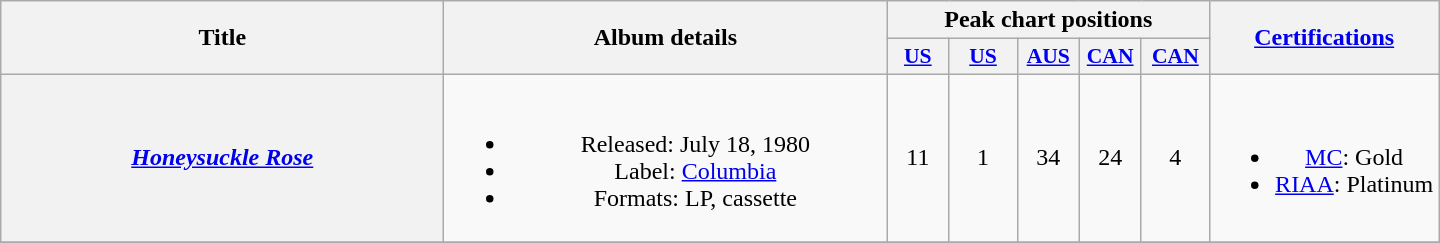<table class="wikitable plainrowheaders" style="text-align:center;" border="1">
<tr>
<th scope="col" rowspan="2" style="width:18em;">Title</th>
<th scope="col" rowspan="2" style="width:18em;">Album details</th>
<th scope="col" colspan="5">Peak chart positions</th>
<th scope="col" rowspan="2"><a href='#'>Certifications</a></th>
</tr>
<tr>
<th scope="col" style="width:2.4em;font-size:90%;"><a href='#'>US</a><br></th>
<th scope="col" style="width:2.7em;font-size:90%;"><a href='#'>US </a><br></th>
<th scope="col" style="width:2.4em;font-size:90%;"><a href='#'>AUS</a><br></th>
<th scope="col" style="width:2.4em;font-size:90%;"><a href='#'>CAN</a><br></th>
<th scope="col" style="width:2.7em;font-size:90%;"><a href='#'>CAN </a><br></th>
</tr>
<tr>
<th scope="row"><em><a href='#'>Honeysuckle Rose</a></em><br></th>
<td><br><ul><li>Released: July 18, 1980</li><li>Label: <a href='#'>Columbia</a></li><li>Formats: LP, cassette</li></ul></td>
<td>11</td>
<td>1</td>
<td>34</td>
<td>24</td>
<td>4</td>
<td><br><ul><li><a href='#'>MC</a>: Gold</li><li><a href='#'>RIAA</a>: Platinum</li></ul></td>
</tr>
<tr>
</tr>
</table>
